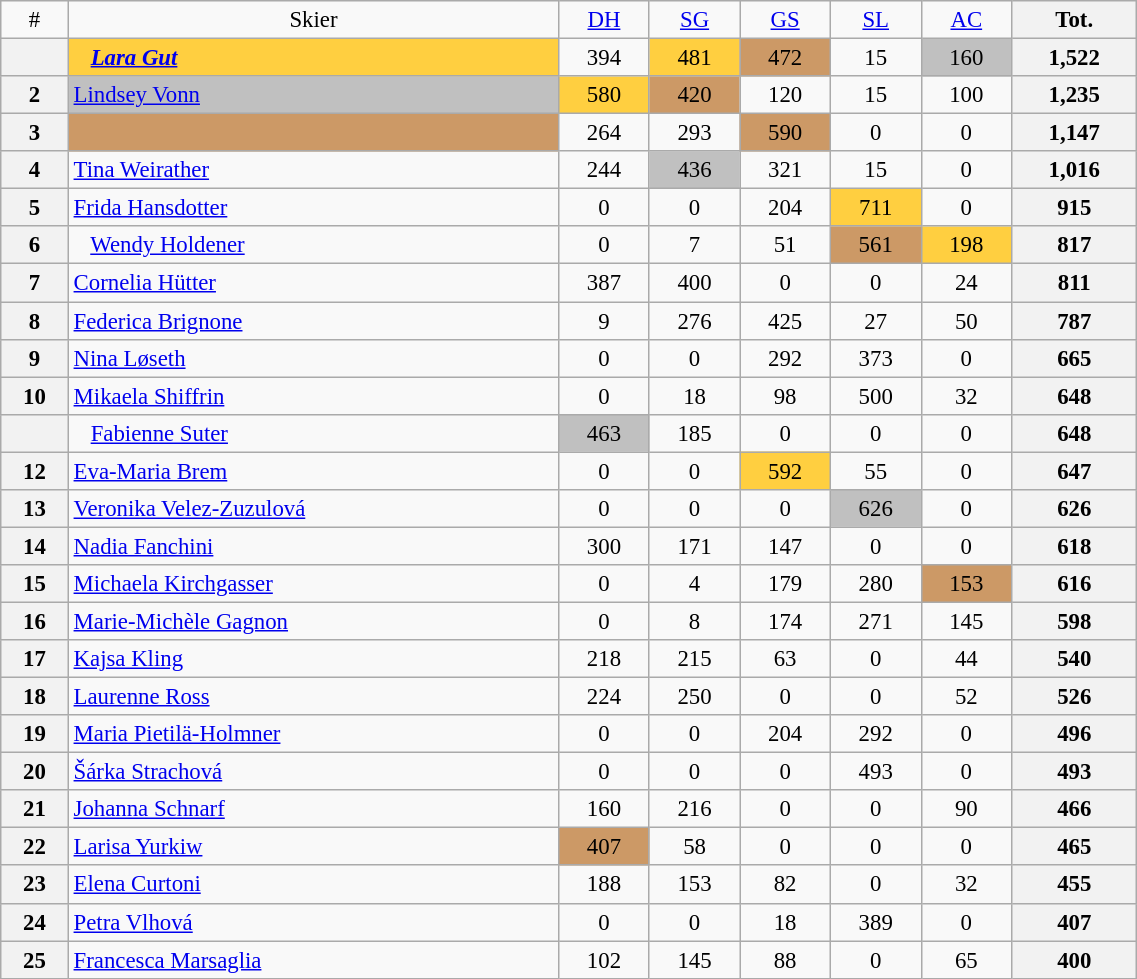<table class="wikitable" width=60% style="font-size:95%; text-align:center;">
<tr>
<td>#</td>
<td>Skier</td>
<td><a href='#'>DH</a><br></td>
<td><a href='#'>SG</a><br></td>
<td><a href='#'>GS</a><br></td>
<td><a href='#'>SL</a><br></td>
<td><a href='#'>AC</a><br></td>
<th>Tot.</th>
</tr>
<tr>
<th></th>
<td align=left bgcolor=ffcf40>   <strong><em><a href='#'>Lara Gut</a></em></strong></td>
<td>394</td>
<td bgcolor=ffcf40>481</td>
<td bgcolor=cc9966>472</td>
<td>15</td>
<td bgcolor=c0c0c0>160</td>
<th>1,522</th>
</tr>
<tr>
<th>2</th>
<td align=left bgcolor=c0c0c0> <a href='#'>Lindsey Vonn</a></td>
<td bgcolor=ffcf40>580</td>
<td bgcolor=cc9966>420</td>
<td>120</td>
<td>15</td>
<td>100</td>
<th>1,235</th>
</tr>
<tr>
<th>3</th>
<td align=left bgcolor=cc9966></td>
<td>264</td>
<td>293</td>
<td bgcolor=cc9966>590</td>
<td>0</td>
<td>0</td>
<th>1,147</th>
</tr>
<tr>
<th>4</th>
<td align=left> <a href='#'>Tina Weirather</a></td>
<td>244</td>
<td bgcolor=c0c0c0>436</td>
<td>321</td>
<td>15</td>
<td>0</td>
<th>1,016</th>
</tr>
<tr>
<th>5</th>
<td align=left> <a href='#'>Frida Hansdotter</a></td>
<td>0</td>
<td>0</td>
<td>204</td>
<td bgcolor=ffcf40>711</td>
<td>0</td>
<th>915</th>
</tr>
<tr>
<th>6</th>
<td align=left>   <a href='#'>Wendy Holdener</a></td>
<td>0</td>
<td>7</td>
<td>51</td>
<td bgcolor=cc9966>561</td>
<td bgcolor=ffcf40>198</td>
<th>817</th>
</tr>
<tr>
<th>7</th>
<td align=left> <a href='#'>Cornelia Hütter</a></td>
<td>387</td>
<td>400</td>
<td>0</td>
<td>0</td>
<td>24</td>
<th>811</th>
</tr>
<tr>
<th>8</th>
<td align=left> <a href='#'>Federica Brignone</a></td>
<td>9</td>
<td>276</td>
<td>425</td>
<td>27</td>
<td>50</td>
<th>787</th>
</tr>
<tr>
<th>9</th>
<td align=left> <a href='#'>Nina Løseth</a></td>
<td>0</td>
<td>0</td>
<td>292</td>
<td>373</td>
<td>0</td>
<th>665</th>
</tr>
<tr>
<th>10</th>
<td align=left> <a href='#'>Mikaela Shiffrin</a></td>
<td>0</td>
<td>18</td>
<td>98</td>
<td>500</td>
<td>32</td>
<th>648</th>
</tr>
<tr>
<th></th>
<td align=left>   <a href='#'>Fabienne Suter</a></td>
<td bgcolor=c0c0c0>463</td>
<td>185</td>
<td>0</td>
<td>0</td>
<td>0</td>
<th>648</th>
</tr>
<tr>
<th>12</th>
<td align=left> <a href='#'>Eva-Maria Brem</a></td>
<td>0</td>
<td>0</td>
<td bgcolor=ffcf40>592</td>
<td>55</td>
<td>0</td>
<th>647</th>
</tr>
<tr>
<th>13</th>
<td align=left> <a href='#'>Veronika Velez-Zuzulová</a></td>
<td>0</td>
<td>0</td>
<td>0</td>
<td bgcolor=c0c0c0>626</td>
<td>0</td>
<th>626</th>
</tr>
<tr>
<th>14</th>
<td align=left> <a href='#'>Nadia Fanchini</a></td>
<td>300</td>
<td>171</td>
<td>147</td>
<td>0</td>
<td>0</td>
<th>618</th>
</tr>
<tr>
<th>15</th>
<td align=left> <a href='#'>Michaela Kirchgasser</a></td>
<td>0</td>
<td>4</td>
<td>179</td>
<td>280</td>
<td bgcolor=cc9966>153</td>
<th>616</th>
</tr>
<tr>
<th>16</th>
<td align=left> <a href='#'>Marie-Michèle Gagnon</a></td>
<td>0</td>
<td>8</td>
<td>174</td>
<td>271</td>
<td>145</td>
<th>598</th>
</tr>
<tr>
<th>17</th>
<td align=left> <a href='#'>Kajsa Kling</a></td>
<td>218</td>
<td>215</td>
<td>63</td>
<td>0</td>
<td>44</td>
<th>540</th>
</tr>
<tr>
<th>18</th>
<td align=left> <a href='#'>Laurenne Ross</a></td>
<td>224</td>
<td>250</td>
<td>0</td>
<td>0</td>
<td>52</td>
<th>526</th>
</tr>
<tr>
<th>19</th>
<td align=left> <a href='#'>Maria Pietilä-Holmner</a></td>
<td>0</td>
<td>0</td>
<td>204</td>
<td>292</td>
<td>0</td>
<th>496</th>
</tr>
<tr>
<th>20</th>
<td align=left> <a href='#'>Šárka Strachová</a></td>
<td>0</td>
<td>0</td>
<td>0</td>
<td>493</td>
<td>0</td>
<th>493</th>
</tr>
<tr>
<th>21</th>
<td align=left> <a href='#'>Johanna Schnarf</a></td>
<td>160</td>
<td>216</td>
<td>0</td>
<td>0</td>
<td>90</td>
<th>466</th>
</tr>
<tr>
<th>22</th>
<td align=left> <a href='#'>Larisa Yurkiw</a></td>
<td bgcolor=cc9966>407</td>
<td>58</td>
<td>0</td>
<td>0</td>
<td>0</td>
<th>465</th>
</tr>
<tr>
<th>23</th>
<td align=left> <a href='#'>Elena Curtoni</a></td>
<td>188</td>
<td>153</td>
<td>82</td>
<td>0</td>
<td>32</td>
<th>455</th>
</tr>
<tr>
<th>24</th>
<td align=left> <a href='#'>Petra Vlhová</a></td>
<td>0</td>
<td>0</td>
<td>18</td>
<td>389</td>
<td>0</td>
<th>407</th>
</tr>
<tr>
<th>25</th>
<td align=left> <a href='#'>Francesca Marsaglia</a></td>
<td>102</td>
<td>145</td>
<td>88</td>
<td>0</td>
<td>65</td>
<th>400</th>
</tr>
</table>
